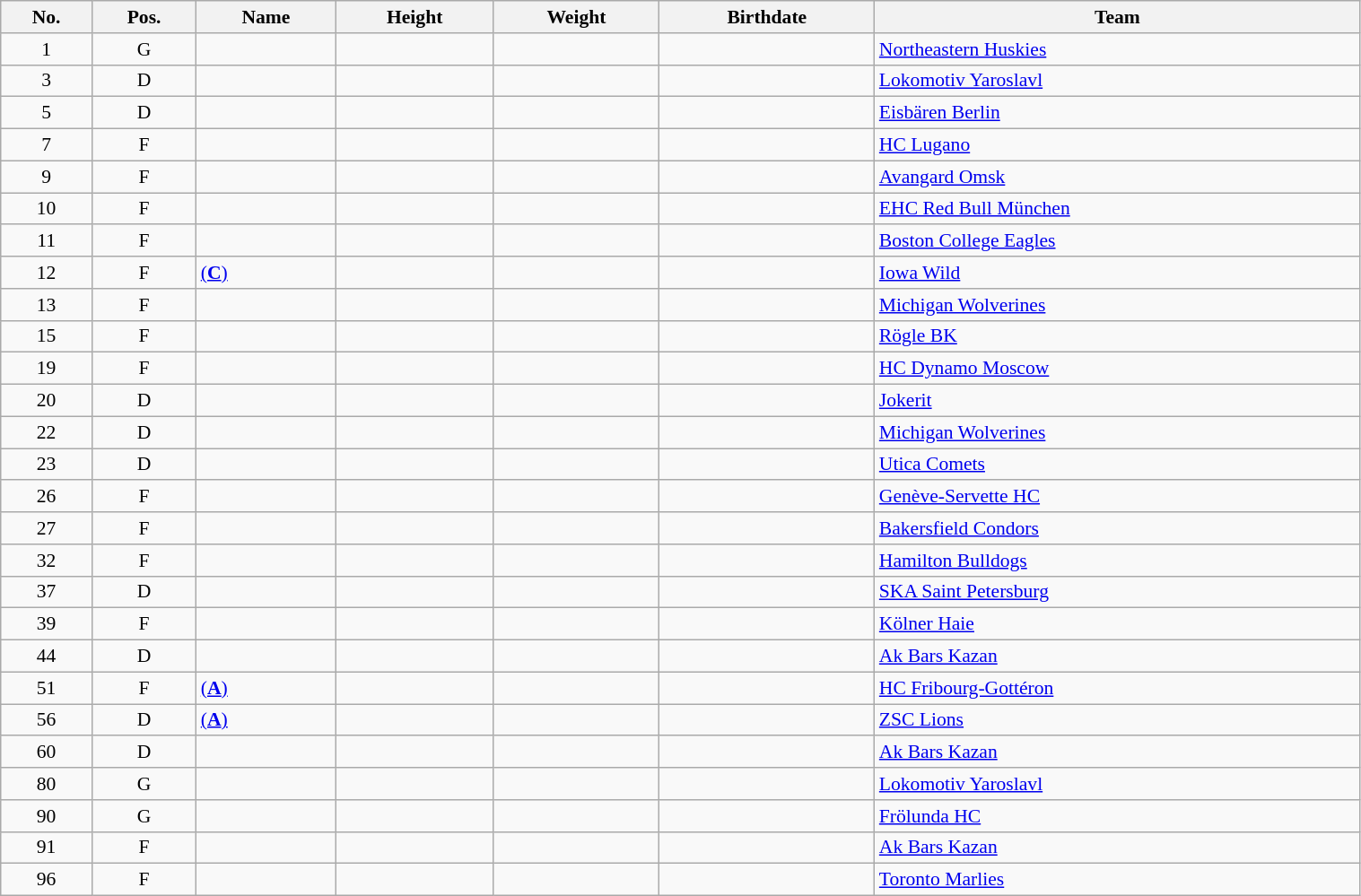<table class="wikitable sortable" width="80%" style="font-size: 90%; text-align: center;">
<tr>
<th>No.</th>
<th>Pos.</th>
<th>Name</th>
<th>Height</th>
<th>Weight</th>
<th>Birthdate</th>
<th>Team</th>
</tr>
<tr>
<td>1</td>
<td>G</td>
<td style="text-align:left;"></td>
<td></td>
<td></td>
<td style="text-align:right;"></td>
<td style="text-align:left;"> <a href='#'>Northeastern Huskies</a></td>
</tr>
<tr>
<td>3</td>
<td>D</td>
<td style="text-align:left;"></td>
<td></td>
<td></td>
<td style="text-align:right;"></td>
<td style="text-align:left;"> <a href='#'>Lokomotiv Yaroslavl</a></td>
</tr>
<tr>
<td>5</td>
<td>D</td>
<td style="text-align:left;"></td>
<td></td>
<td></td>
<td style="text-align:right;"></td>
<td style="text-align:left;"> <a href='#'>Eisbären Berlin</a></td>
</tr>
<tr>
<td>7</td>
<td>F</td>
<td style="text-align:left;"></td>
<td></td>
<td></td>
<td style="text-align:right;"></td>
<td style="text-align:left;"> <a href='#'>HC Lugano</a></td>
</tr>
<tr>
<td>9</td>
<td>F</td>
<td style="text-align:left;"></td>
<td></td>
<td></td>
<td style="text-align:right;"></td>
<td style="text-align:left;"> <a href='#'>Avangard Omsk</a></td>
</tr>
<tr>
<td>10</td>
<td>F</td>
<td style="text-align:left;"></td>
<td></td>
<td></td>
<td style="text-align:right;"></td>
<td style="text-align:left;"> <a href='#'>EHC Red Bull München</a></td>
</tr>
<tr>
<td>11</td>
<td>F</td>
<td style="text-align:left;"></td>
<td></td>
<td></td>
<td style="text-align:right;"></td>
<td style="text-align:left;"> <a href='#'>Boston College Eagles</a></td>
</tr>
<tr>
<td>12</td>
<td>F</td>
<td style="text-align:left;"> <a href='#'>(<strong>C</strong>)</a></td>
<td></td>
<td></td>
<td style="text-align:right;"></td>
<td style="text-align:left;"> <a href='#'>Iowa Wild</a></td>
</tr>
<tr>
<td>13</td>
<td>F</td>
<td style="text-align:left;"></td>
<td></td>
<td></td>
<td style="text-align:right;"></td>
<td style="text-align:left;"> <a href='#'>Michigan Wolverines</a></td>
</tr>
<tr>
<td>15</td>
<td>F</td>
<td style="text-align:left;"></td>
<td></td>
<td></td>
<td style="text-align:right;"></td>
<td style="text-align:left;"> <a href='#'>Rögle BK</a></td>
</tr>
<tr>
<td>19</td>
<td>F</td>
<td style="text-align:left;"></td>
<td></td>
<td></td>
<td style="text-align:right;"></td>
<td style="text-align:left;"> <a href='#'>HC Dynamo Moscow</a></td>
</tr>
<tr>
<td>20</td>
<td>D</td>
<td style="text-align:left;"></td>
<td></td>
<td></td>
<td style="text-align:right;"></td>
<td style="text-align:left;"> <a href='#'>Jokerit</a></td>
</tr>
<tr>
<td>22</td>
<td>D</td>
<td style="text-align:left;"></td>
<td></td>
<td></td>
<td style="text-align:right;"></td>
<td style="text-align:left;"> <a href='#'>Michigan Wolverines</a></td>
</tr>
<tr>
<td>23</td>
<td>D</td>
<td style="text-align:left;"></td>
<td></td>
<td></td>
<td style="text-align:right;"></td>
<td style="text-align:left;"> <a href='#'>Utica Comets</a></td>
</tr>
<tr>
<td>26</td>
<td>F</td>
<td style="text-align:left;"></td>
<td></td>
<td></td>
<td style="text-align:right;"></td>
<td style="text-align:left;"> <a href='#'>Genève-Servette HC</a></td>
</tr>
<tr>
<td>27</td>
<td>F</td>
<td style="text-align:left;"></td>
<td></td>
<td></td>
<td style="text-align:right;"></td>
<td style="text-align:left;"> <a href='#'>Bakersfield Condors</a></td>
</tr>
<tr>
<td>32</td>
<td>F</td>
<td style="text-align:left;"></td>
<td></td>
<td></td>
<td style="text-align:right;"></td>
<td style="text-align:left;"> <a href='#'>Hamilton Bulldogs</a></td>
</tr>
<tr>
<td>37</td>
<td>D</td>
<td style="text-align:left;"></td>
<td></td>
<td></td>
<td style="text-align:right;"></td>
<td style="text-align:left;"> <a href='#'>SKA Saint Petersburg</a></td>
</tr>
<tr>
<td>39</td>
<td>F</td>
<td style="text-align:left;"></td>
<td></td>
<td></td>
<td style="text-align:right;"></td>
<td style="text-align:left;"> <a href='#'>Kölner Haie</a></td>
</tr>
<tr>
<td>44</td>
<td>D</td>
<td style="text-align:left;"></td>
<td></td>
<td></td>
<td style="text-align:right;"></td>
<td style="text-align:left;"> <a href='#'>Ak Bars Kazan</a></td>
</tr>
<tr>
<td>51</td>
<td>F</td>
<td style="text-align:left;"> <a href='#'>(<strong>A</strong>)</a></td>
<td></td>
<td></td>
<td style="text-align:right;"></td>
<td style="text-align:left;"> <a href='#'>HC Fribourg-Gottéron</a></td>
</tr>
<tr>
<td>56</td>
<td>D</td>
<td style="text-align:left;"> <a href='#'>(<strong>A</strong>)</a></td>
<td></td>
<td></td>
<td style="text-align:right;"></td>
<td style="text-align:left;"> <a href='#'>ZSC Lions</a></td>
</tr>
<tr>
<td>60</td>
<td>D</td>
<td style="text-align:left;"></td>
<td></td>
<td></td>
<td style="text-align:right;"></td>
<td style="text-align:left;"> <a href='#'>Ak Bars Kazan</a></td>
</tr>
<tr>
<td>80</td>
<td>G</td>
<td style="text-align:left;"></td>
<td></td>
<td></td>
<td style="text-align:right;"></td>
<td style="text-align:left;"> <a href='#'>Lokomotiv Yaroslavl</a></td>
</tr>
<tr>
<td>90</td>
<td>G</td>
<td style="text-align:left;"></td>
<td></td>
<td></td>
<td style="text-align:right;"></td>
<td style="text-align:left;"> <a href='#'>Frölunda HC</a></td>
</tr>
<tr>
<td>91</td>
<td>F</td>
<td style="text-align:left;"></td>
<td></td>
<td></td>
<td style="text-align:right;"></td>
<td style="text-align:left;"> <a href='#'>Ak Bars Kazan</a></td>
</tr>
<tr>
<td>96</td>
<td>F</td>
<td style="text-align:left;"></td>
<td></td>
<td></td>
<td style="text-align:right;"></td>
<td style="text-align:left;"> <a href='#'>Toronto Marlies</a></td>
</tr>
</table>
